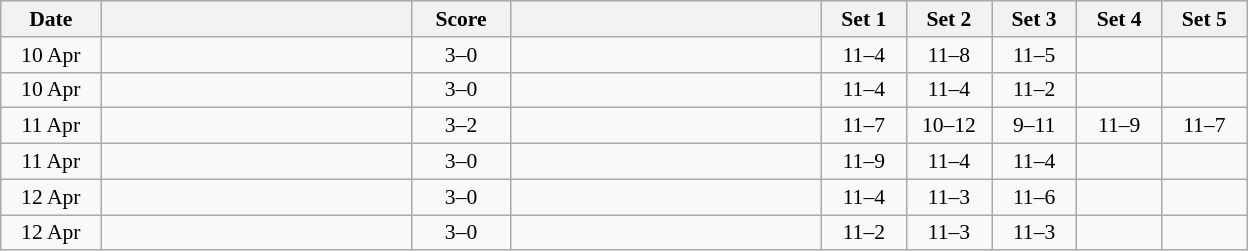<table class="wikitable" style="text-align: center; font-size:90% ">
<tr>
<th width="60">Date</th>
<th align="right" width="200"></th>
<th width="60">Score</th>
<th align="left" width="200"></th>
<th width="50">Set 1</th>
<th width="50">Set 2</th>
<th width="50">Set 3</th>
<th width="50">Set 4</th>
<th width="50">Set 5</th>
</tr>
<tr>
<td>10 Apr</td>
<td align=left><strong></strong></td>
<td align=center>3–0</td>
<td align=left></td>
<td>11–4</td>
<td>11–8</td>
<td>11–5</td>
<td></td>
<td></td>
</tr>
<tr>
<td>10 Apr</td>
<td align=left><strong></strong></td>
<td align=center>3–0</td>
<td align=left></td>
<td>11–4</td>
<td>11–4</td>
<td>11–2</td>
<td></td>
<td></td>
</tr>
<tr>
<td>11 Apr</td>
<td align=left><strong></strong></td>
<td align=center>3–2</td>
<td align=left></td>
<td>11–7</td>
<td>10–12</td>
<td>9–11</td>
<td>11–9</td>
<td>11–7</td>
</tr>
<tr>
<td>11 Apr</td>
<td align=left><strong></strong></td>
<td align=center>3–0</td>
<td align=left></td>
<td>11–9</td>
<td>11–4</td>
<td>11–4</td>
<td></td>
<td></td>
</tr>
<tr>
<td>12 Apr</td>
<td align=left><strong></strong></td>
<td align=center>3–0</td>
<td align=left></td>
<td>11–4</td>
<td>11–3</td>
<td>11–6</td>
<td></td>
<td></td>
</tr>
<tr>
<td>12 Apr</td>
<td align=left><strong></strong></td>
<td align=center>3–0</td>
<td align=left></td>
<td>11–2</td>
<td>11–3</td>
<td>11–3</td>
<td></td>
<td></td>
</tr>
</table>
